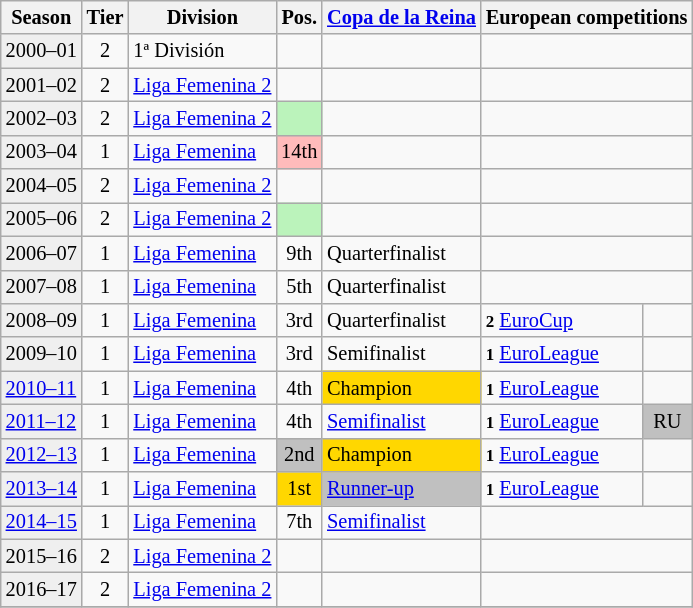<table class="wikitable" style="font-size:85%">
<tr>
<th>Season</th>
<th>Tier</th>
<th>Division</th>
<th>Pos.</th>
<th><a href='#'>Copa de la Reina</a></th>
<th colspan=2>European competitions</th>
</tr>
<tr>
<td style="background:#efefef;">2000–01</td>
<td align="center">2</td>
<td>1ª División</td>
<td align="center"></td>
<td></td>
<td colspan=2></td>
</tr>
<tr>
<td style="background:#efefef;">2001–02</td>
<td align="center">2</td>
<td><a href='#'>Liga Femenina 2</a></td>
<td align="center"></td>
<td></td>
<td colspan=2></td>
</tr>
<tr>
<td style="background:#efefef;">2002–03</td>
<td align="center">2</td>
<td><a href='#'>Liga Femenina 2</a></td>
<td style="background:#BBF3BB" align="center"></td>
<td></td>
<td colspan=2></td>
</tr>
<tr>
<td style="background:#efefef;">2003–04</td>
<td align="center">1</td>
<td><a href='#'>Liga Femenina</a></td>
<td bgcolor=#FFBBBB align="center">14th</td>
<td></td>
<td colspan=2></td>
</tr>
<tr>
<td style="background:#efefef;">2004–05</td>
<td align="center">2</td>
<td><a href='#'>Liga Femenina 2</a></td>
<td align="center"></td>
<td></td>
<td colspan=2></td>
</tr>
<tr>
<td style="background:#efefef;">2005–06</td>
<td align="center">2</td>
<td><a href='#'>Liga Femenina 2</a></td>
<td style="background:#BBF3BB" align="center"></td>
<td></td>
<td colspan=2></td>
</tr>
<tr>
<td style="background:#efefef;">2006–07</td>
<td align="center">1</td>
<td><a href='#'>Liga Femenina</a></td>
<td align="center">9th</td>
<td>Quarterfinalist</td>
<td colspan=2></td>
</tr>
<tr>
<td style="background:#efefef;">2007–08</td>
<td align="center">1</td>
<td><a href='#'>Liga Femenina</a></td>
<td align="center">5th</td>
<td>Quarterfinalist</td>
<td colspan=2></td>
</tr>
<tr>
<td style="background:#efefef;">2008–09</td>
<td align="center">1</td>
<td><a href='#'>Liga Femenina</a></td>
<td align="center">3rd</td>
<td>Quarterfinalist</td>
<td><small><strong>2</strong></small> <a href='#'>EuroCup</a></td>
<td align=center></td>
</tr>
<tr>
<td style="background:#efefef;">2009–10</td>
<td align="center">1</td>
<td><a href='#'>Liga Femenina</a></td>
<td align="center">3rd</td>
<td>Semifinalist</td>
<td><small><strong>1</strong></small> <a href='#'>EuroLeague</a></td>
<td align=center></td>
</tr>
<tr>
<td style="background:#efefef;"><a href='#'>2010–11</a></td>
<td align="center">1</td>
<td><a href='#'>Liga Femenina</a></td>
<td align="center">4th</td>
<td style="background:gold">Champion</td>
<td><small><strong>1</strong></small> <a href='#'>EuroLeague</a></td>
<td align=center></td>
</tr>
<tr>
<td style="background:#efefef;"><a href='#'>2011–12</a></td>
<td align="center">1</td>
<td><a href='#'>Liga Femenina</a></td>
<td align="center">4th</td>
<td><a href='#'>Semifinalist</a></td>
<td><small><strong>1</strong></small> <a href='#'>EuroLeague</a></td>
<td style="background:silver" align=center>RU</td>
</tr>
<tr>
<td style="background:#efefef;"><a href='#'>2012–13</a></td>
<td align="center">1</td>
<td><a href='#'>Liga Femenina</a></td>
<td style="background:silver" align="center">2nd</td>
<td style="background:gold">Champion</td>
<td><small><strong>1</strong></small> <a href='#'>EuroLeague</a></td>
<td align=center></td>
</tr>
<tr>
<td style="background:#efefef;"><a href='#'>2013–14</a></td>
<td align="center">1</td>
<td><a href='#'>Liga Femenina</a></td>
<td style="background:gold" align="center">1st</td>
<td style="background:silver"><a href='#'>Runner-up</a></td>
<td><small><strong>1</strong></small> <a href='#'>EuroLeague</a></td>
<td align=center></td>
</tr>
<tr>
<td style="background:#efefef;"><a href='#'>2014–15</a></td>
<td align="center">1</td>
<td><a href='#'>Liga Femenina</a></td>
<td align="center">7th</td>
<td><a href='#'>Semifinalist</a></td>
<td colspan=2></td>
</tr>
<tr>
<td style="background:#efefef;">2015–16</td>
<td align="center">2</td>
<td><a href='#'>Liga Femenina 2</a></td>
<td align="center"></td>
<td></td>
<td colspan=2></td>
</tr>
<tr>
<td style="background:#efefef;">2016–17</td>
<td align="center">2</td>
<td><a href='#'>Liga Femenina 2</a></td>
<td align="center"></td>
<td></td>
<td colspan=2></td>
</tr>
<tr>
</tr>
</table>
